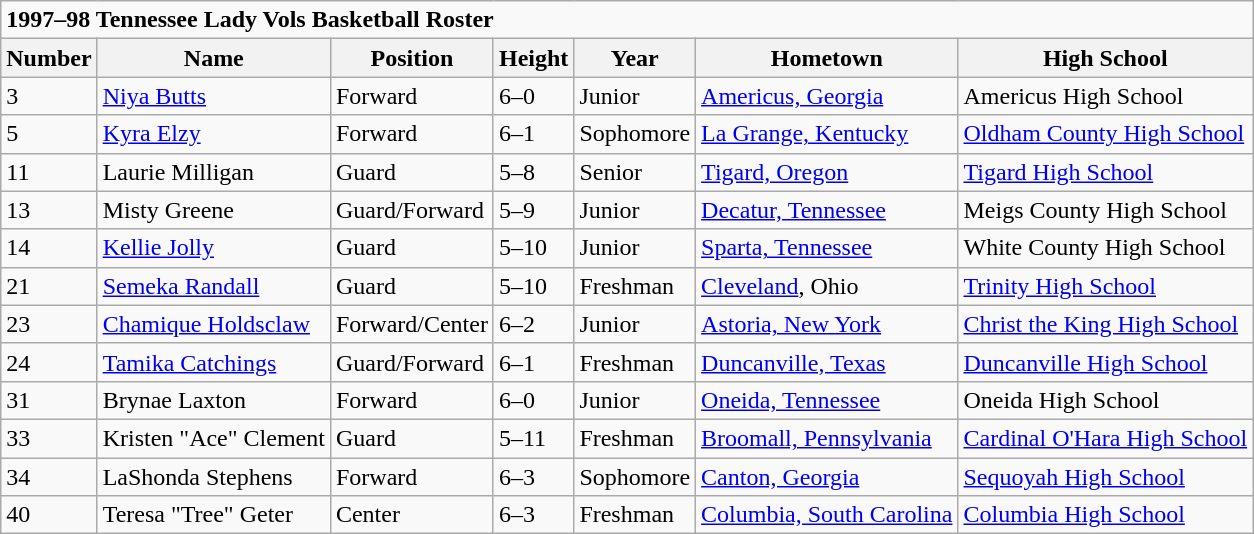<table class="wikitable">
<tr>
<td colspan=7><strong>1997–98 Tennessee Lady Vols Basketball Roster</strong></td>
</tr>
<tr>
<th>Number</th>
<th>Name</th>
<th>Position</th>
<th>Height</th>
<th>Year</th>
<th>Hometown</th>
<th>High School</th>
</tr>
<tr>
<td>3</td>
<td><a href='#'>Niya Butts</a></td>
<td>Forward</td>
<td>6–0</td>
<td>Junior</td>
<td><a href='#'>Americus, Georgia</a></td>
<td>Americus High School</td>
</tr>
<tr>
<td>5</td>
<td><a href='#'>Kyra Elzy</a></td>
<td>Forward</td>
<td>6–1</td>
<td>Sophomore</td>
<td><a href='#'>La Grange, Kentucky</a></td>
<td><a href='#'>Oldham County High School</a></td>
</tr>
<tr>
<td>11</td>
<td>Laurie Milligan</td>
<td>Guard</td>
<td>5–8</td>
<td>Senior</td>
<td><a href='#'>Tigard, Oregon</a></td>
<td><a href='#'>Tigard High School</a></td>
</tr>
<tr>
<td>13</td>
<td>Misty Greene</td>
<td>Guard/Forward</td>
<td>5–9</td>
<td>Junior</td>
<td><a href='#'>Decatur, Tennessee</a></td>
<td>Meigs County High School</td>
</tr>
<tr>
<td>14</td>
<td><a href='#'>Kellie Jolly</a></td>
<td>Guard</td>
<td>5–10</td>
<td>Junior</td>
<td><a href='#'>Sparta, Tennessee</a></td>
<td>White County High School</td>
</tr>
<tr>
<td>21</td>
<td><a href='#'>Semeka Randall</a></td>
<td>Guard</td>
<td>5–10</td>
<td>Freshman</td>
<td><a href='#'>Cleveland</a>, Ohio</td>
<td><a href='#'>Trinity High School</a></td>
</tr>
<tr>
<td>23</td>
<td><a href='#'>Chamique Holdsclaw</a></td>
<td>Forward/Center</td>
<td>6–2</td>
<td>Junior</td>
<td><a href='#'>Astoria, New York</a></td>
<td><a href='#'>Christ the King High School</a></td>
</tr>
<tr>
<td>24</td>
<td><a href='#'>Tamika Catchings</a></td>
<td>Guard/Forward</td>
<td>6–1</td>
<td>Freshman</td>
<td><a href='#'>Duncanville, Texas</a></td>
<td><a href='#'>Duncanville High School</a></td>
</tr>
<tr>
<td>31</td>
<td>Brynae Laxton</td>
<td>Forward</td>
<td>6–0</td>
<td>Junior</td>
<td><a href='#'>Oneida, Tennessee</a></td>
<td>Oneida High School</td>
</tr>
<tr>
<td>33</td>
<td>Kristen "Ace" Clement</td>
<td>Guard</td>
<td>5–11</td>
<td>Freshman</td>
<td><a href='#'>Broomall, Pennsylvania</a></td>
<td><a href='#'>Cardinal O'Hara High School</a></td>
</tr>
<tr>
<td>34</td>
<td>LaShonda Stephens</td>
<td>Forward</td>
<td>6–3</td>
<td>Sophomore</td>
<td><a href='#'>Canton, Georgia</a></td>
<td><a href='#'>Sequoyah High School</a></td>
</tr>
<tr>
<td>40</td>
<td>Teresa "Tree" Geter</td>
<td>Center</td>
<td>6–3</td>
<td>Freshman</td>
<td><a href='#'>Columbia, South Carolina</a></td>
<td><a href='#'>Columbia High School</a></td>
</tr>
</table>
